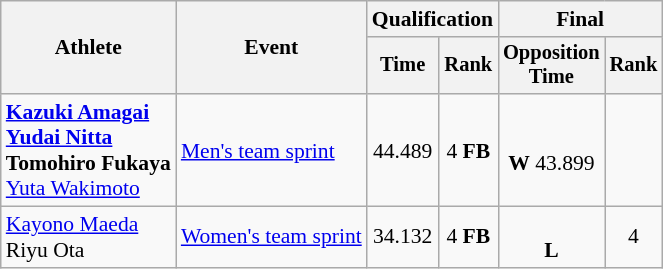<table class=wikitable style=font-size:90%;text-align:center>
<tr>
<th rowspan="2">Athlete</th>
<th rowspan="2">Event</th>
<th colspan=2>Qualification</th>
<th colspan=2>Final</th>
</tr>
<tr style="font-size:95%">
<th>Time</th>
<th>Rank</th>
<th>Opposition<br>Time</th>
<th>Rank</th>
</tr>
<tr>
<td style="text-align:left"><strong><a href='#'>Kazuki Amagai</a><br><a href='#'>Yudai Nitta</a><br>Tomohiro Fukaya</strong><br><a href='#'>Yuta Wakimoto</a></td>
<td style="text-align:left"><a href='#'>Men's team sprint</a></td>
<td>44.489</td>
<td>4 <strong>FB</strong></td>
<td><br><strong>W</strong> 43.899</td>
<td></td>
</tr>
<tr>
<td style="text-align:left"><a href='#'>Kayono Maeda</a><br>Riyu Ota</td>
<td style="text-align:left"><a href='#'>Women's team sprint</a></td>
<td>34.132</td>
<td>4 <strong>FB</strong></td>
<td><br><strong>L</strong></td>
<td>4</td>
</tr>
</table>
